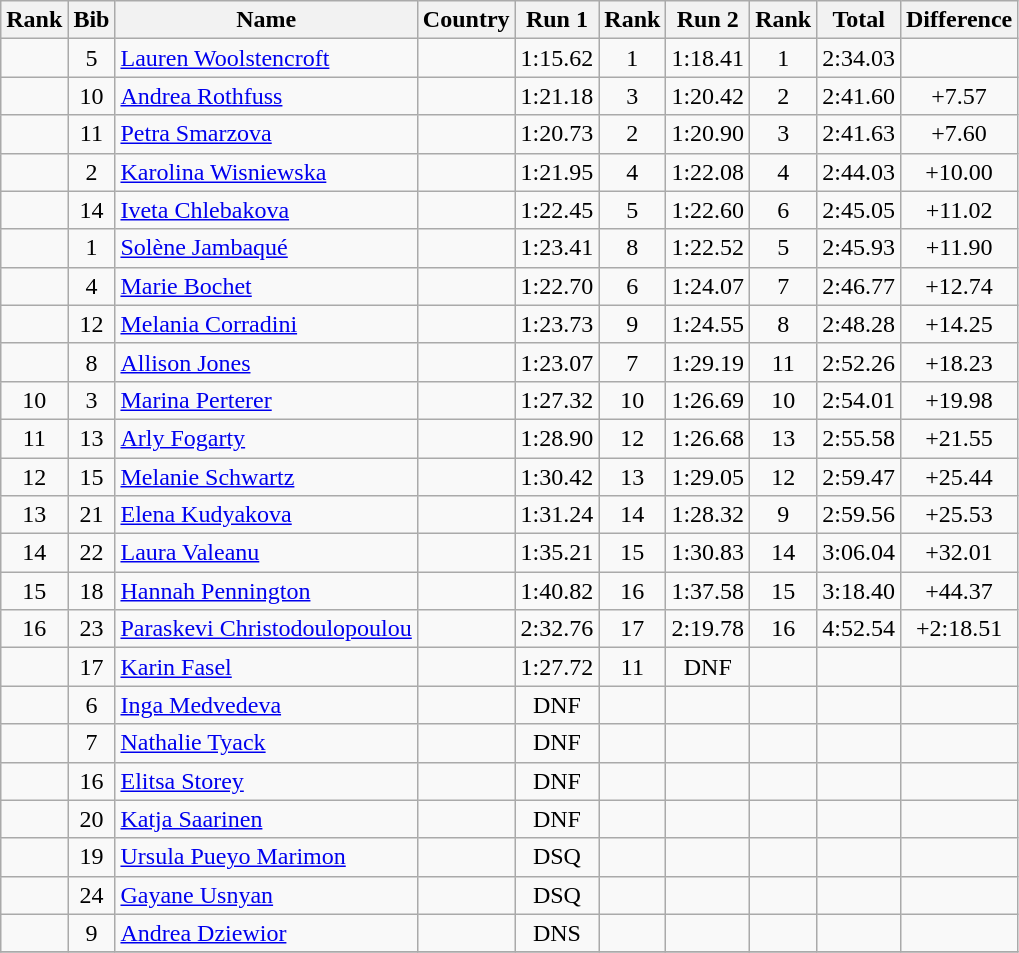<table class="wikitable sortable" style="text-align:center">
<tr>
<th>Rank</th>
<th>Bib</th>
<th>Name</th>
<th>Country</th>
<th>Run 1</th>
<th>Rank</th>
<th>Run 2</th>
<th>Rank</th>
<th>Total</th>
<th>Difference</th>
</tr>
<tr>
<td></td>
<td>5</td>
<td align=left><a href='#'>Lauren Woolstencroft</a></td>
<td align=left></td>
<td>1:15.62</td>
<td>1</td>
<td>1:18.41</td>
<td>1</td>
<td>2:34.03</td>
<td></td>
</tr>
<tr>
<td></td>
<td>10</td>
<td align=left><a href='#'>Andrea Rothfuss</a></td>
<td align=left></td>
<td>1:21.18</td>
<td>3</td>
<td>1:20.42</td>
<td>2</td>
<td>2:41.60</td>
<td>+7.57</td>
</tr>
<tr>
<td></td>
<td>11</td>
<td align=left><a href='#'>Petra Smarzova</a></td>
<td align=left></td>
<td>1:20.73</td>
<td>2</td>
<td>1:20.90</td>
<td>3</td>
<td>2:41.63</td>
<td>+7.60</td>
</tr>
<tr>
<td></td>
<td>2</td>
<td align=left><a href='#'>Karolina Wisniewska</a></td>
<td align=left></td>
<td>1:21.95</td>
<td>4</td>
<td>1:22.08</td>
<td>4</td>
<td>2:44.03</td>
<td>+10.00</td>
</tr>
<tr>
<td></td>
<td>14</td>
<td align=left><a href='#'>Iveta Chlebakova</a></td>
<td align=left></td>
<td>1:22.45</td>
<td>5</td>
<td>1:22.60</td>
<td>6</td>
<td>2:45.05</td>
<td>+11.02</td>
</tr>
<tr>
<td></td>
<td>1</td>
<td align=left><a href='#'>Solène Jambaqué</a></td>
<td align=left></td>
<td>1:23.41</td>
<td>8</td>
<td>1:22.52</td>
<td>5</td>
<td>2:45.93</td>
<td>+11.90</td>
</tr>
<tr>
<td></td>
<td>4</td>
<td align=left><a href='#'>Marie Bochet</a></td>
<td align=left></td>
<td>1:22.70</td>
<td>6</td>
<td>1:24.07</td>
<td>7</td>
<td>2:46.77</td>
<td>+12.74</td>
</tr>
<tr>
<td></td>
<td>12</td>
<td align=left><a href='#'>Melania Corradini</a></td>
<td align=left></td>
<td>1:23.73</td>
<td>9</td>
<td>1:24.55</td>
<td>8</td>
<td>2:48.28</td>
<td>+14.25</td>
</tr>
<tr>
<td></td>
<td>8</td>
<td align=left><a href='#'>Allison Jones</a></td>
<td align=left></td>
<td>1:23.07</td>
<td>7</td>
<td>1:29.19</td>
<td>11</td>
<td>2:52.26</td>
<td>+18.23</td>
</tr>
<tr>
<td>10</td>
<td>3</td>
<td align=left><a href='#'>Marina Perterer</a></td>
<td align=left></td>
<td>1:27.32</td>
<td>10</td>
<td>1:26.69</td>
<td>10</td>
<td>2:54.01</td>
<td>+19.98</td>
</tr>
<tr>
<td>11</td>
<td>13</td>
<td align=left><a href='#'>Arly Fogarty</a></td>
<td align=left></td>
<td>1:28.90</td>
<td>12</td>
<td>1:26.68</td>
<td>13</td>
<td>2:55.58</td>
<td>+21.55</td>
</tr>
<tr>
<td>12</td>
<td>15</td>
<td align=left><a href='#'>Melanie Schwartz</a></td>
<td align=left></td>
<td>1:30.42</td>
<td>13</td>
<td>1:29.05</td>
<td>12</td>
<td>2:59.47</td>
<td>+25.44</td>
</tr>
<tr>
<td>13</td>
<td>21</td>
<td align=left><a href='#'>Elena Kudyakova</a></td>
<td align=left></td>
<td>1:31.24</td>
<td>14</td>
<td>1:28.32</td>
<td>9</td>
<td>2:59.56</td>
<td>+25.53</td>
</tr>
<tr>
<td>14</td>
<td>22</td>
<td align=left><a href='#'>Laura Valeanu</a></td>
<td align=left></td>
<td>1:35.21</td>
<td>15</td>
<td>1:30.83</td>
<td>14</td>
<td>3:06.04</td>
<td>+32.01</td>
</tr>
<tr>
<td>15</td>
<td>18</td>
<td align=left><a href='#'>Hannah Pennington</a></td>
<td align=left></td>
<td>1:40.82</td>
<td>16</td>
<td>1:37.58</td>
<td>15</td>
<td>3:18.40</td>
<td>+44.37</td>
</tr>
<tr>
<td>16</td>
<td>23</td>
<td align=left><a href='#'>Paraskevi Christodoulopoulou</a></td>
<td align=left></td>
<td>2:32.76</td>
<td>17</td>
<td>2:19.78</td>
<td>16</td>
<td>4:52.54</td>
<td>+2:18.51</td>
</tr>
<tr>
<td></td>
<td>17</td>
<td align=left><a href='#'>Karin Fasel</a></td>
<td align=left></td>
<td>1:27.72</td>
<td>11</td>
<td>DNF</td>
<td></td>
<td></td>
<td></td>
</tr>
<tr>
<td></td>
<td>6</td>
<td align=left><a href='#'>Inga Medvedeva</a></td>
<td align=left></td>
<td>DNF</td>
<td></td>
<td></td>
<td></td>
<td></td>
<td></td>
</tr>
<tr>
<td></td>
<td>7</td>
<td align=left><a href='#'>Nathalie Tyack</a></td>
<td align=left></td>
<td>DNF</td>
<td></td>
<td></td>
<td></td>
<td></td>
<td></td>
</tr>
<tr>
<td></td>
<td>16</td>
<td align=left><a href='#'>Elitsa Storey</a></td>
<td align=left></td>
<td>DNF</td>
<td></td>
<td></td>
<td></td>
<td></td>
<td></td>
</tr>
<tr>
<td></td>
<td>20</td>
<td align=left><a href='#'>Katja Saarinen</a></td>
<td align=left></td>
<td>DNF</td>
<td></td>
<td></td>
<td></td>
<td></td>
<td></td>
</tr>
<tr>
<td></td>
<td>19</td>
<td align=left><a href='#'>Ursula Pueyo Marimon</a></td>
<td align=left></td>
<td>DSQ</td>
<td></td>
<td></td>
<td></td>
<td></td>
<td></td>
</tr>
<tr>
<td></td>
<td>24</td>
<td align=left><a href='#'>Gayane Usnyan</a></td>
<td align=left></td>
<td>DSQ</td>
<td></td>
<td></td>
<td></td>
<td></td>
<td></td>
</tr>
<tr>
<td></td>
<td>9</td>
<td align=left><a href='#'>Andrea Dziewior</a></td>
<td align=left></td>
<td>DNS</td>
<td></td>
<td></td>
<td></td>
<td></td>
<td></td>
</tr>
<tr>
</tr>
</table>
